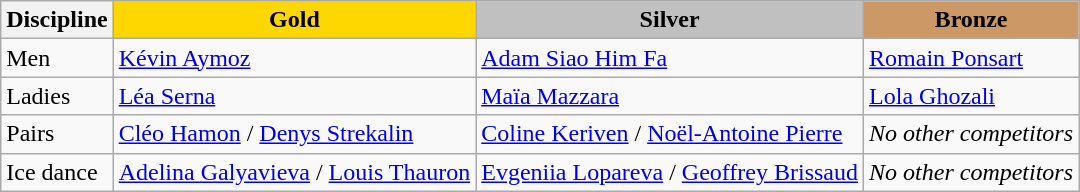<table class="wikitable">
<tr>
<th>Discipline</th>
<td align=center bgcolor=gold><strong>Gold</strong></td>
<td align=center bgcolor=silver><strong>Silver</strong></td>
<td align=center bgcolor=cc9966><strong>Bronze</strong></td>
</tr>
<tr>
<td>Men</td>
<td><a href='#'>Kévin Aymoz</a></td>
<td><a href='#'>Adam Siao Him Fa</a></td>
<td><a href='#'>Romain Ponsart</a></td>
</tr>
<tr>
<td>Ladies</td>
<td><a href='#'>Léa Serna</a></td>
<td><a href='#'>Maïa Mazzara</a></td>
<td><a href='#'>Lola Ghozali</a></td>
</tr>
<tr>
<td>Pairs</td>
<td><a href='#'>Cléo Hamon</a> / <a href='#'>Denys Strekalin</a></td>
<td><a href='#'>Coline Keriven</a> / <a href='#'>Noël-Antoine Pierre</a></td>
<td><em>No other competitors</em></td>
</tr>
<tr>
<td>Ice dance</td>
<td><a href='#'>Adelina Galyavieva</a> / <a href='#'>Louis Thauron</a></td>
<td><a href='#'>Evgeniia Lopareva</a> / <a href='#'>Geoffrey Brissaud</a></td>
<td><em>No other competitors</em></td>
</tr>
</table>
